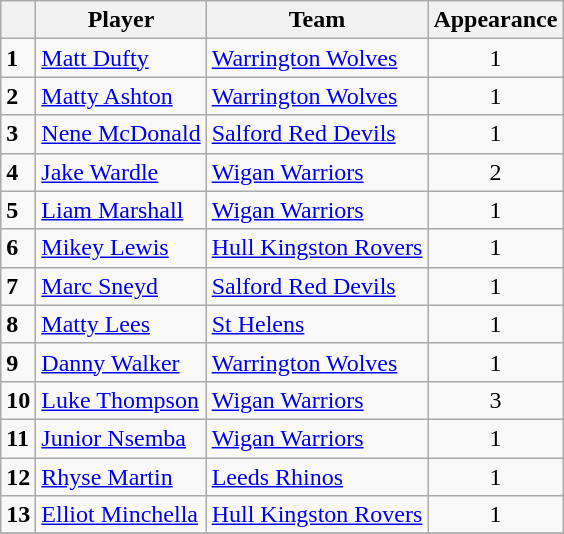<table class="wikitable">
<tr>
<th></th>
<th>Player</th>
<th>Team</th>
<th>Appearance</th>
</tr>
<tr>
<td><strong>1</strong></td>
<td> <a href='#'>Matt Dufty</a></td>
<td> <a href='#'>Warrington Wolves</a></td>
<td style="text-align:center;">1</td>
</tr>
<tr>
<td><strong>2</strong></td>
<td> <a href='#'>Matty Ashton</a></td>
<td> <a href='#'>Warrington Wolves</a></td>
<td style="text-align:center;">1</td>
</tr>
<tr>
<td><strong>3</strong></td>
<td> <a href='#'>Nene McDonald</a></td>
<td> <a href='#'>Salford Red Devils</a></td>
<td style="text-align:center;">1</td>
</tr>
<tr>
<td><strong>4</strong></td>
<td> <a href='#'>Jake Wardle</a></td>
<td> <a href='#'>Wigan Warriors</a></td>
<td style="text-align:center;">2</td>
</tr>
<tr>
<td><strong>5</strong></td>
<td> <a href='#'>Liam Marshall</a></td>
<td> <a href='#'>Wigan Warriors</a></td>
<td style="text-align:center;">1</td>
</tr>
<tr>
<td><strong>6</strong></td>
<td> <a href='#'>Mikey Lewis</a></td>
<td> <a href='#'>Hull Kingston Rovers</a></td>
<td style="text-align:center;">1</td>
</tr>
<tr>
<td><strong>7</strong></td>
<td> <a href='#'>Marc Sneyd</a></td>
<td> <a href='#'>Salford Red Devils</a></td>
<td style="text-align:center;">1</td>
</tr>
<tr>
<td><strong>8</strong></td>
<td> <a href='#'>Matty Lees</a></td>
<td> <a href='#'>St Helens</a></td>
<td style="text-align:center;">1</td>
</tr>
<tr>
<td><strong>9</strong></td>
<td> <a href='#'>Danny Walker</a></td>
<td> <a href='#'>Warrington Wolves</a></td>
<td style="text-align:center;">1</td>
</tr>
<tr>
<td><strong>10</strong></td>
<td> <a href='#'>Luke Thompson</a></td>
<td> <a href='#'>Wigan Warriors</a></td>
<td style="text-align:center;">3</td>
</tr>
<tr>
<td><strong>11</strong></td>
<td> <a href='#'>Junior Nsemba</a></td>
<td> <a href='#'>Wigan Warriors</a></td>
<td style="text-align:center;">1</td>
</tr>
<tr>
<td><strong>12</strong></td>
<td> <a href='#'>Rhyse Martin</a></td>
<td> <a href='#'>Leeds Rhinos</a></td>
<td style="text-align:center;">1</td>
</tr>
<tr>
<td><strong>13</strong></td>
<td> <a href='#'>Elliot Minchella</a></td>
<td> <a href='#'>Hull Kingston Rovers</a></td>
<td style="text-align:center;">1</td>
</tr>
<tr>
</tr>
</table>
